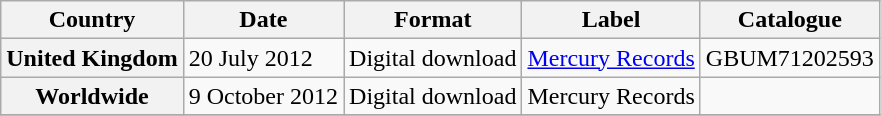<table class="wikitable plainrowheaders">
<tr>
<th scope="col">Country</th>
<th scope="col">Date</th>
<th scope="col">Format</th>
<th scope="col">Label</th>
<th scope="col">Catalogue</th>
</tr>
<tr>
<th scope="row" rowspan="1">United Kingdom</th>
<td>20 July 2012</td>
<td rowspan="1">Digital download</td>
<td rowspan="1"><a href='#'>Mercury Records</a></td>
<td>GBUM71202593</td>
</tr>
<tr>
<th scope="row" rowspan="1">Worldwide</th>
<td>9 October 2012</td>
<td rowspan="1">Digital download</td>
<td rowspan="1">Mercury Records</td>
<td></td>
</tr>
<tr>
</tr>
</table>
